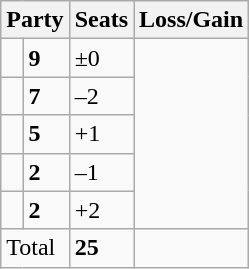<table class="wikitable">
<tr>
<th colspan=2>Party</th>
<th>Seats</th>
<th>Loss/Gain</th>
</tr>
<tr>
<td></td>
<td><strong>9</strong></td>
<td>±0</td>
</tr>
<tr>
<td></td>
<td><strong>7</strong></td>
<td>–2</td>
</tr>
<tr>
<td></td>
<td><strong>5</strong></td>
<td>+1</td>
</tr>
<tr>
<td></td>
<td><strong>2</strong></td>
<td>–1</td>
</tr>
<tr>
<td></td>
<td><strong>2</strong></td>
<td>+2</td>
</tr>
<tr>
<td colspan=2>Total</td>
<td><strong>25</strong></td>
<td></td>
</tr>
</table>
